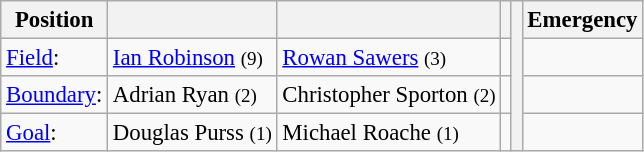<table class="wikitable" style="font-size: 95%;">
<tr>
<th>Position</th>
<th></th>
<th></th>
<th></th>
<th rowspan="4"></th>
<th>Emergency</th>
</tr>
<tr>
<td><a href='#'>Field</a>:</td>
<td><a href='#'>Ian Robinson</a> <small>(9)</small></td>
<td><a href='#'>Rowan Sawers</a> <small>(3)</small></td>
<td></td>
<td></td>
</tr>
<tr>
<td><a href='#'>Boundary</a>:</td>
<td>Adrian Ryan <small>(2)</small></td>
<td>Christopher Sporton <small>(2)</small></td>
<td></td>
<td></td>
</tr>
<tr>
<td><a href='#'>Goal</a>:</td>
<td>Douglas Purss <small>(1)</small></td>
<td>Michael Roache <small>(1)</small></td>
<td></td>
<td></td>
</tr>
</table>
